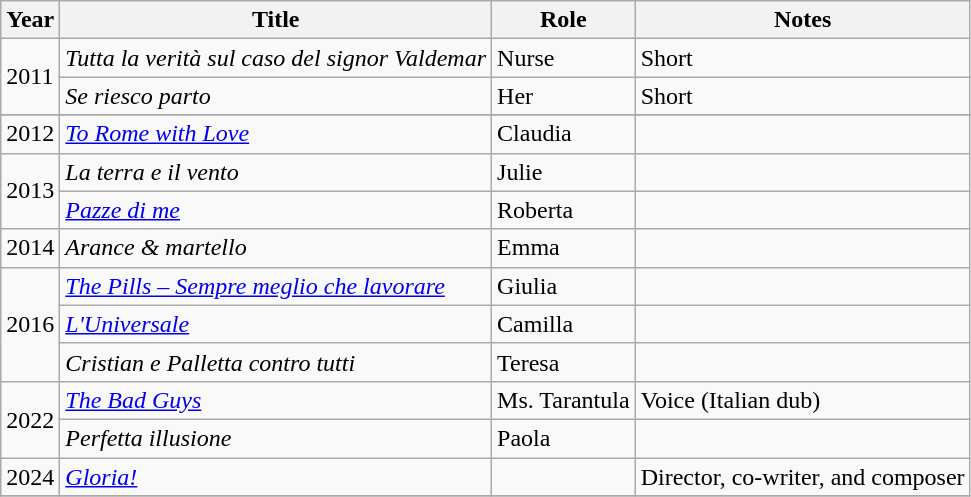<table class="wikitable">
<tr>
<th>Year</th>
<th>Title</th>
<th>Role</th>
<th>Notes</th>
</tr>
<tr>
<td rowspan="2">2011</td>
<td><em>Tutta la verità sul caso del signor Valdemar</em></td>
<td>Nurse</td>
<td>Short</td>
</tr>
<tr>
<td><em>Se riesco parto</em></td>
<td>Her</td>
<td>Short</td>
</tr>
<tr>
</tr>
<tr>
<td>2012</td>
<td><em><a href='#'>To Rome with Love</a></em></td>
<td>Claudia</td>
<td></td>
</tr>
<tr>
<td rowspan="2">2013</td>
<td><em>La terra e il vento</em></td>
<td>Julie</td>
<td></td>
</tr>
<tr>
<td><em><a href='#'>Pazze di me</a></em></td>
<td>Roberta</td>
<td></td>
</tr>
<tr>
<td>2014</td>
<td><em>Arance & martello</em></td>
<td>Emma</td>
<td></td>
</tr>
<tr>
<td rowspan="3">2016</td>
<td><em><a href='#'>The Pills – Sempre meglio che lavorare</a></em></td>
<td>Giulia</td>
<td></td>
</tr>
<tr>
<td><em><a href='#'>L'Universale</a></em></td>
<td>Camilla</td>
<td></td>
</tr>
<tr>
<td><em>Cristian e Palletta contro tutti</em></td>
<td>Teresa</td>
<td></td>
</tr>
<tr>
<td rowspan="2">2022</td>
<td><em><a href='#'>The Bad Guys</a></em></td>
<td>Ms. Tarantula</td>
<td>Voice (Italian dub)</td>
</tr>
<tr>
<td><em>Perfetta illusione</em></td>
<td>Paola</td>
<td></td>
</tr>
<tr>
<td>2024</td>
<td><em><a href='#'>Gloria!</a></em></td>
<td></td>
<td>Director, co-writer, and composer</td>
</tr>
<tr>
</tr>
</table>
